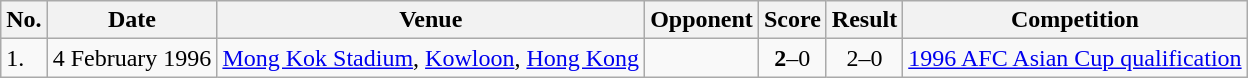<table class="wikitable">
<tr>
<th>No.</th>
<th>Date</th>
<th>Venue</th>
<th>Opponent</th>
<th>Score</th>
<th>Result</th>
<th>Competition</th>
</tr>
<tr>
<td>1.</td>
<td>4 February 1996</td>
<td><a href='#'>Mong Kok Stadium</a>, <a href='#'>Kowloon</a>, <a href='#'>Hong Kong</a></td>
<td></td>
<td align=center><strong>2</strong>–0</td>
<td align=center>2–0</td>
<td><a href='#'>1996 AFC Asian Cup qualification</a></td>
</tr>
</table>
